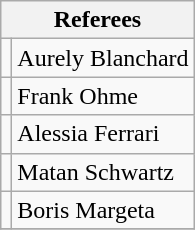<table class="wikitable" style="display: inline-table;">
<tr>
<th colspan="2">Referees</th>
</tr>
<tr>
<td></td>
<td>Aurely Blanchard</td>
</tr>
<tr>
<td></td>
<td>Frank Ohme</td>
</tr>
<tr>
<td></td>
<td>Alessia Ferrari</td>
</tr>
<tr>
<td></td>
<td>Matan Schwartz</td>
</tr>
<tr>
<td></td>
<td>Boris Margeta</td>
</tr>
<tr>
</tr>
</table>
